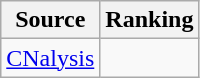<table class="wikitable" style="text-align:center">
<tr>
<th>Source</th>
<th>Ranking</th>
</tr>
<tr>
<td align=left><a href='#'>CNalysis</a></td>
<td></td>
</tr>
</table>
